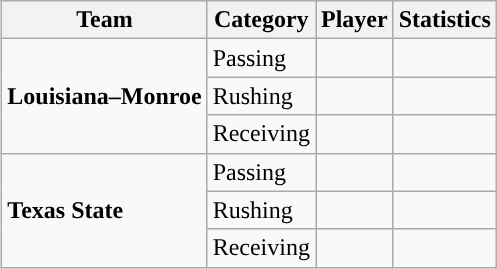<table class="wikitable" style="float: right;">
<tr>
<th>Team</th>
<th>Category</th>
<th>Player</th>
<th>Statistics</th>
</tr>
<tr>
<td rowspan=3><strong>Louisiana–Monroe</strong></td>
<td>Passing</td>
<td></td>
<td></td>
</tr>
<tr>
<td>Rushing</td>
<td></td>
<td></td>
</tr>
<tr>
<td>Receiving</td>
<td></td>
<td></td>
</tr>
<tr>
<td rowspan=3><strong>Texas State</strong></td>
<td>Passing</td>
<td></td>
<td></td>
</tr>
<tr>
<td>Rushing</td>
<td></td>
<td></td>
</tr>
<tr>
<td>Receiving</td>
<td></td>
<td></td>
</tr>
</table>
